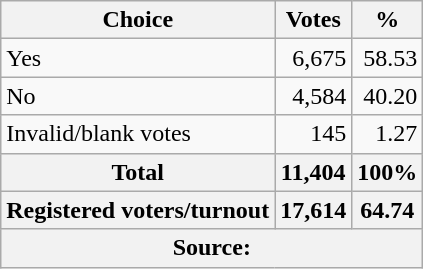<table class=wikitable style=text-align:right>
<tr>
<th>Choice</th>
<th>Votes</th>
<th>%</th>
</tr>
<tr>
<td align=left>Yes</td>
<td>6,675</td>
<td>58.53</td>
</tr>
<tr>
<td align=left>No</td>
<td>4,584</td>
<td>40.20</td>
</tr>
<tr>
<td align=left>Invalid/blank votes</td>
<td>145</td>
<td>1.27</td>
</tr>
<tr>
<th align=left>Total</th>
<th>11,404</th>
<th>100%</th>
</tr>
<tr>
<th align=left>Registered voters/turnout</th>
<th>17,614</th>
<th>64.74</th>
</tr>
<tr>
<th align=left colspan=3>Source:</th>
</tr>
</table>
